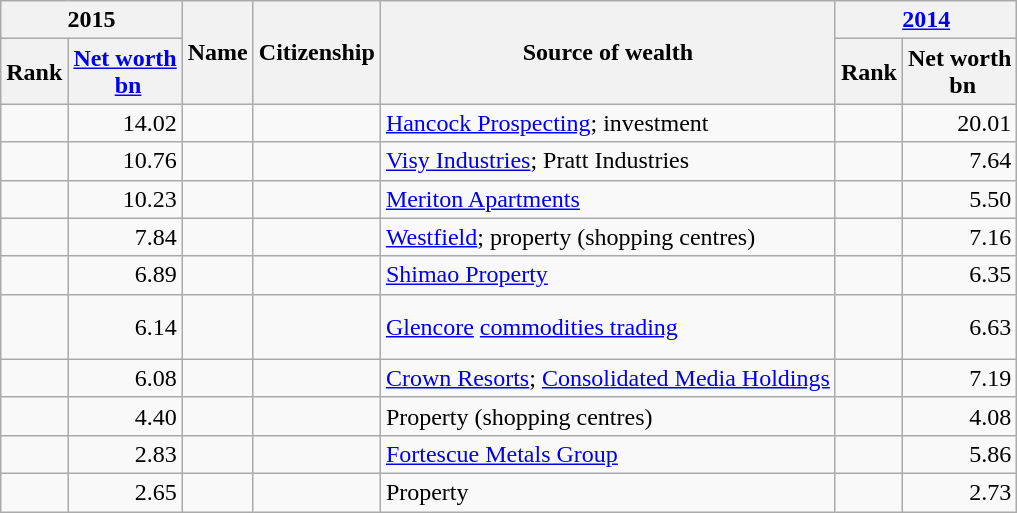<table class="wikitable sortable">
<tr>
<th colspan=2>2015</th>
<th rowspan=2>Name</th>
<th rowspan=2>Citizenship</th>
<th rowspan=2>Source of wealth</th>
<th colspan=2><a href='#'>2014</a></th>
</tr>
<tr>
<th>Rank</th>
<th><a href='#'>Net worth</a><br> <a href='#'>bn</a></th>
<th>Rank</th>
<th>Net worth<br> bn</th>
</tr>
<tr>
<td align="center"> </td>
<td align="right">14.02 </td>
<td></td>
<td></td>
<td><a href='#'>Hancock Prospecting</a>; investment</td>
<td align="center"> </td>
<td align="right">20.01 </td>
</tr>
<tr>
<td align="center"> </td>
<td align="right">10.76 </td>
<td></td>
<td></td>
<td><a href='#'>Visy Industries</a>; Pratt Industries</td>
<td align="center"> </td>
<td align="right">7.64 </td>
</tr>
<tr>
<td align="center"> </td>
<td align="right">10.23 </td>
<td> </td>
<td></td>
<td><a href='#'>Meriton Apartments</a></td>
<td align="center"> </td>
<td align="right">5.50 </td>
</tr>
<tr>
<td align="center"> </td>
<td align="right">7.84 </td>
<td> </td>
<td></td>
<td><a href='#'>Westfield</a>; property (shopping centres)</td>
<td align="center"> </td>
<td align="right">7.16 </td>
</tr>
<tr>
<td align="center"> </td>
<td align="right">6.89 </td>
<td></td>
<td><br></td>
<td><a href='#'>Shimao Property</a></td>
<td align="center"> </td>
<td align="right">6.35 </td>
</tr>
<tr>
<td align="center"> </td>
<td align="right">6.14 </td>
<td></td>
<td><br><br></td>
<td><a href='#'>Glencore</a> <a href='#'>commodities trading</a></td>
<td align="center"> </td>
<td align="right">6.63 </td>
</tr>
<tr>
<td align="center"> </td>
<td align="right">6.08 </td>
<td></td>
<td></td>
<td><a href='#'>Crown Resorts</a>; <a href='#'>Consolidated Media Holdings</a></td>
<td align="center"> </td>
<td align="right">7.19 </td>
</tr>
<tr>
<td align="center"> </td>
<td align="right">4.40 </td>
<td> </td>
<td></td>
<td>Property (shopping centres)</td>
<td align="center"> </td>
<td align="right">4.08 </td>
</tr>
<tr>
<td align="center"> </td>
<td align="right">2.83 </td>
<td></td>
<td></td>
<td><a href='#'>Fortescue Metals Group</a></td>
<td align="center"> </td>
<td align="right">5.86 </td>
</tr>
<tr>
<td align="center"> </td>
<td align="right">2.65 </td>
<td> </td>
<td></td>
<td>Property</td>
<td align="center"> </td>
<td align="right">2.73 </td>
</tr>
</table>
